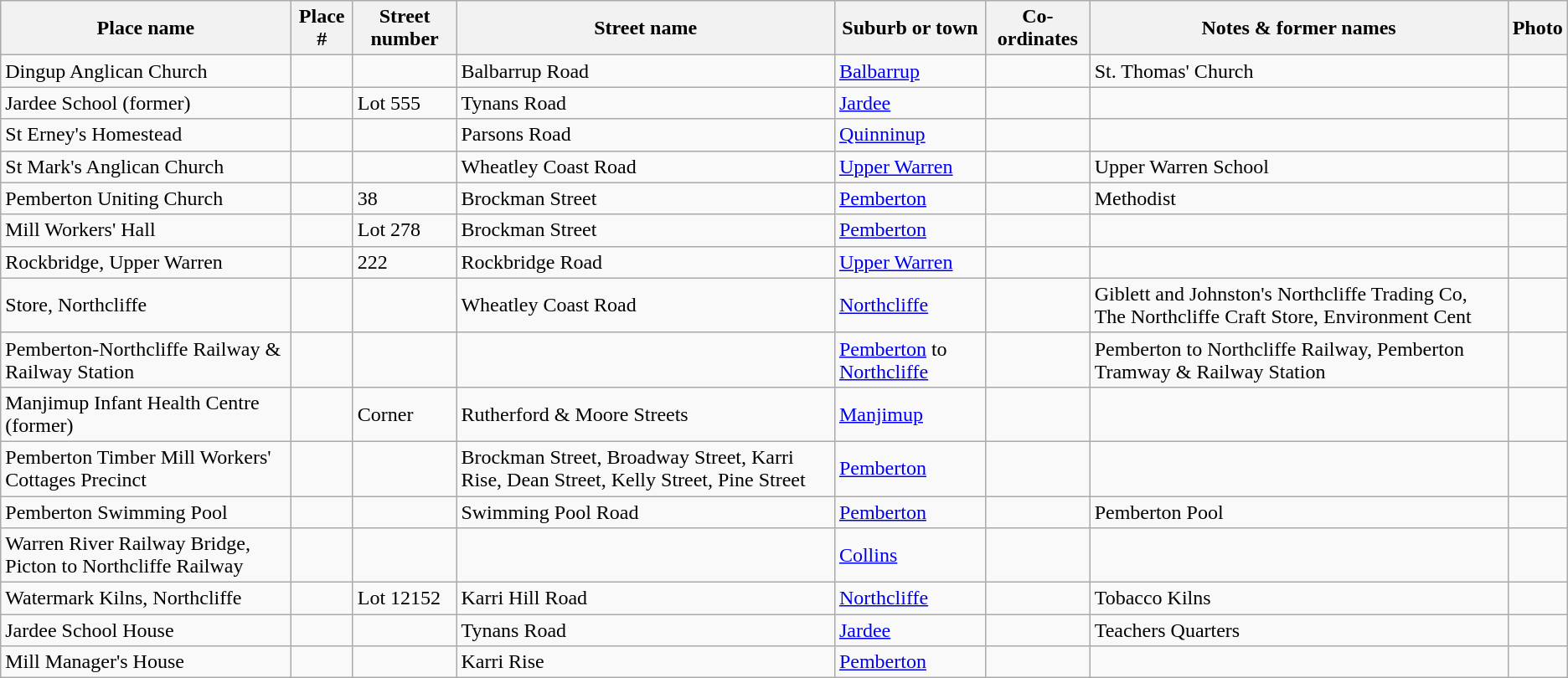<table class="wikitable sortable">
<tr>
<th>Place name</th>
<th>Place #</th>
<th>Street number</th>
<th>Street name</th>
<th>Suburb or town</th>
<th>Co-ordinates</th>
<th class="unsortable">Notes & former names</th>
<th class="unsortable">Photo</th>
</tr>
<tr>
<td>Dingup Anglican Church</td>
<td></td>
<td></td>
<td>Balbarrup Road</td>
<td><a href='#'>Balbarrup</a></td>
<td></td>
<td>St. Thomas' Church</td>
<td></td>
</tr>
<tr>
<td>Jardee School (former)</td>
<td></td>
<td>Lot 555</td>
<td>Tynans Road</td>
<td><a href='#'>Jardee</a></td>
<td></td>
<td></td>
<td></td>
</tr>
<tr>
<td>St Erney's Homestead</td>
<td></td>
<td></td>
<td>Parsons Road</td>
<td><a href='#'>Quinninup</a></td>
<td></td>
<td></td>
<td></td>
</tr>
<tr>
<td>St Mark's Anglican Church</td>
<td></td>
<td></td>
<td>Wheatley Coast Road</td>
<td><a href='#'>Upper Warren</a></td>
<td></td>
<td>Upper Warren School</td>
<td></td>
</tr>
<tr>
<td>Pemberton Uniting Church</td>
<td></td>
<td>38</td>
<td>Brockman Street</td>
<td><a href='#'>Pemberton</a></td>
<td></td>
<td>Methodist</td>
<td></td>
</tr>
<tr>
<td>Mill Workers' Hall</td>
<td></td>
<td>Lot 278</td>
<td>Brockman Street</td>
<td><a href='#'>Pemberton</a></td>
<td></td>
<td></td>
<td></td>
</tr>
<tr>
<td>Rockbridge, Upper Warren</td>
<td></td>
<td>222</td>
<td>Rockbridge Road</td>
<td><a href='#'>Upper Warren</a></td>
<td></td>
<td></td>
<td></td>
</tr>
<tr>
<td>Store, Northcliffe</td>
<td></td>
<td></td>
<td>Wheatley Coast Road</td>
<td><a href='#'>Northcliffe</a></td>
<td></td>
<td>Giblett and Johnston's Northcliffe Trading Co, The Northcliffe Craft Store, Environment Cent</td>
<td></td>
</tr>
<tr>
<td>Pemberton-Northcliffe Railway & Railway Station</td>
<td></td>
<td></td>
<td></td>
<td><a href='#'>Pemberton</a> to <a href='#'>Northcliffe</a></td>
<td></td>
<td>Pemberton to Northcliffe Railway, Pemberton Tramway & Railway Station</td>
<td></td>
</tr>
<tr>
<td>Manjimup Infant Health Centre (former)</td>
<td></td>
<td>Corner</td>
<td>Rutherford & Moore Streets</td>
<td><a href='#'>Manjimup</a></td>
<td></td>
<td></td>
<td></td>
</tr>
<tr>
<td>Pemberton Timber Mill Workers' Cottages Precinct</td>
<td></td>
<td></td>
<td>Brockman Street, Broadway Street, Karri Rise, Dean Street, Kelly Street, Pine Street</td>
<td><a href='#'>Pemberton</a></td>
<td></td>
<td></td>
<td></td>
</tr>
<tr>
<td>Pemberton Swimming Pool</td>
<td></td>
<td></td>
<td>Swimming Pool Road</td>
<td><a href='#'>Pemberton</a></td>
<td></td>
<td>Pemberton Pool</td>
<td></td>
</tr>
<tr>
<td>Warren River Railway Bridge, Picton to Northcliffe Railway</td>
<td></td>
<td></td>
<td></td>
<td><a href='#'>Collins</a></td>
<td></td>
<td></td>
<td></td>
</tr>
<tr>
<td>Watermark Kilns, Northcliffe</td>
<td></td>
<td>Lot 12152</td>
<td>Karri Hill Road</td>
<td><a href='#'>Northcliffe</a></td>
<td></td>
<td>Tobacco Kilns</td>
<td></td>
</tr>
<tr>
<td>Jardee School House</td>
<td></td>
<td></td>
<td>Tynans Road</td>
<td><a href='#'>Jardee</a></td>
<td></td>
<td>Teachers Quarters</td>
<td></td>
</tr>
<tr>
<td>Mill Manager's House</td>
<td></td>
<td></td>
<td>Karri Rise</td>
<td><a href='#'>Pemberton</a></td>
<td></td>
<td></td>
<td></td>
</tr>
</table>
